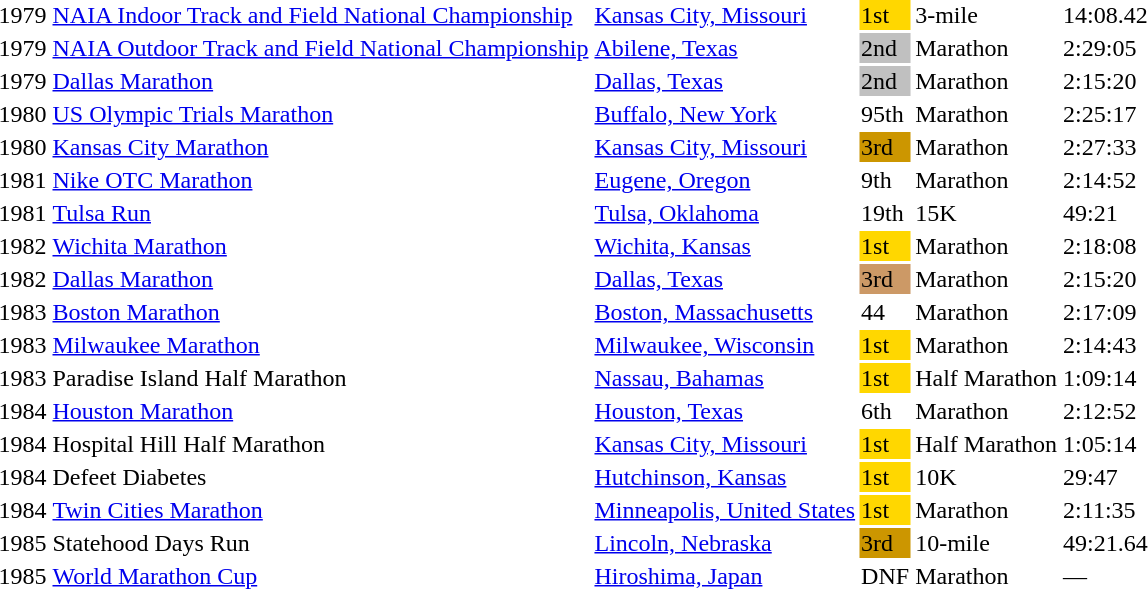<table>
<tr>
<td>1979</td>
<td><a href='#'>NAIA Indoor Track and Field National Championship</a></td>
<td><a href='#'>Kansas City, Missouri</a></td>
<td bgcolor="gold">1st</td>
<td>3-mile</td>
<td>14:08.42</td>
</tr>
<tr>
<td>1979</td>
<td><a href='#'>NAIA Outdoor Track and Field National Championship</a></td>
<td><a href='#'>Abilene, Texas</a></td>
<td bgcolor="silver">2nd</td>
<td>Marathon</td>
<td>2:29:05</td>
</tr>
<tr>
<td>1979</td>
<td><a href='#'>Dallas Marathon</a></td>
<td><a href='#'>Dallas, Texas</a></td>
<td bgcolor="silver">2nd</td>
<td>Marathon</td>
<td>2:15:20</td>
</tr>
<tr>
<td>1980</td>
<td><a href='#'>US Olympic Trials Marathon</a></td>
<td><a href='#'>Buffalo, New York</a></td>
<td>95th</td>
<td>Marathon</td>
<td>2:25:17</td>
</tr>
<tr>
<td>1980</td>
<td><a href='#'>Kansas City Marathon</a></td>
<td><a href='#'>Kansas City, Missouri</a></td>
<td bgcolor=cc9966">3rd</td>
<td>Marathon</td>
<td>2:27:33</td>
</tr>
<tr>
<td>1981</td>
<td><a href='#'>Nike OTC Marathon</a></td>
<td><a href='#'>Eugene, Oregon</a></td>
<td>9th</td>
<td>Marathon</td>
<td>2:14:52</td>
</tr>
<tr>
<td>1981</td>
<td><a href='#'>Tulsa Run</a></td>
<td><a href='#'>Tulsa, Oklahoma</a></td>
<td>19th</td>
<td>15K</td>
<td>49:21</td>
</tr>
<tr>
<td>1982</td>
<td><a href='#'>Wichita Marathon</a></td>
<td><a href='#'>Wichita, Kansas</a></td>
<td bgcolor="gold">1st</td>
<td>Marathon</td>
<td>2:18:08</td>
</tr>
<tr>
<td>1982</td>
<td><a href='#'>Dallas Marathon</a></td>
<td><a href='#'>Dallas, Texas</a></td>
<td bgcolor="cc9966">3rd</td>
<td>Marathon</td>
<td>2:15:20</td>
</tr>
<tr>
<td>1983</td>
<td><a href='#'>Boston Marathon</a></td>
<td><a href='#'>Boston, Massachusetts</a></td>
<td>44</td>
<td>Marathon</td>
<td>2:17:09</td>
</tr>
<tr>
<td>1983</td>
<td><a href='#'>Milwaukee Marathon</a></td>
<td><a href='#'>Milwaukee, Wisconsin</a></td>
<td bgcolor="gold">1st</td>
<td>Marathon</td>
<td>2:14:43</td>
</tr>
<tr>
<td>1983</td>
<td>Paradise Island Half Marathon</td>
<td><a href='#'>Nassau, Bahamas</a></td>
<td bgcolor="gold">1st</td>
<td>Half Marathon</td>
<td>1:09:14</td>
</tr>
<tr>
<td>1984</td>
<td><a href='#'>Houston Marathon</a></td>
<td><a href='#'>Houston, Texas</a></td>
<td>6th</td>
<td>Marathon</td>
<td>2:12:52</td>
</tr>
<tr>
<td>1984</td>
<td>Hospital Hill Half Marathon</td>
<td><a href='#'>Kansas City, Missouri</a></td>
<td bgcolor="gold">1st</td>
<td>Half Marathon</td>
<td>1:05:14</td>
</tr>
<tr>
<td>1984</td>
<td>Defeet Diabetes</td>
<td><a href='#'>Hutchinson, Kansas</a></td>
<td bgcolor="gold">1st</td>
<td>10K</td>
<td>29:47</td>
</tr>
<tr>
<td>1984</td>
<td><a href='#'>Twin Cities Marathon</a></td>
<td><a href='#'>Minneapolis, United States</a></td>
<td bgcolor="gold">1st</td>
<td>Marathon</td>
<td>2:11:35</td>
</tr>
<tr>
<td>1985</td>
<td>Statehood Days Run</td>
<td><a href='#'>Lincoln, Nebraska</a></td>
<td bgcolor=cc9966">3rd</td>
<td>10-mile</td>
<td>49:21.64</td>
</tr>
<tr>
<td>1985</td>
<td><a href='#'>World Marathon Cup</a></td>
<td><a href='#'>Hiroshima, Japan</a></td>
<td>DNF</td>
<td>Marathon</td>
<td>—</td>
</tr>
</table>
